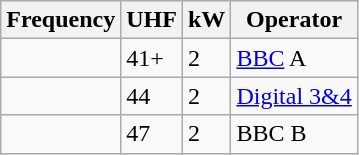<table class="wikitable sortable">
<tr>
<th>Frequency</th>
<th>UHF</th>
<th>kW</th>
<th>Operator</th>
</tr>
<tr>
<td></td>
<td>41+</td>
<td>2</td>
<td><a href='#'>BBC</a> A</td>
</tr>
<tr>
<td></td>
<td>44</td>
<td>2</td>
<td><a href='#'>Digital 3&4</a></td>
</tr>
<tr>
<td></td>
<td>47</td>
<td>2</td>
<td>BBC B</td>
</tr>
</table>
